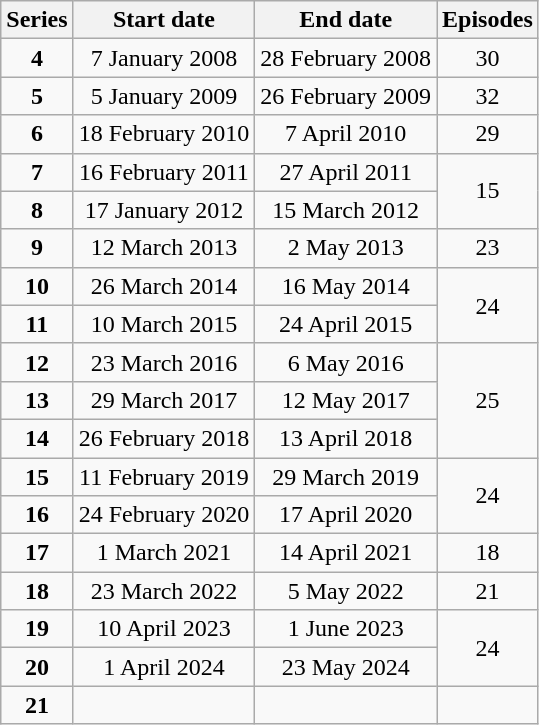<table class="wikitable" style="text-align:center;">
<tr>
<th>Series</th>
<th>Start date</th>
<th>End date</th>
<th>Episodes</th>
</tr>
<tr>
<td><strong>4</strong></td>
<td>7 January 2008</td>
<td>28 February 2008</td>
<td>30</td>
</tr>
<tr>
<td><strong>5</strong></td>
<td>5 January 2009</td>
<td>26 February 2009</td>
<td>32</td>
</tr>
<tr>
<td><strong>6</strong></td>
<td>18 February 2010</td>
<td>7 April 2010</td>
<td>29</td>
</tr>
<tr>
<td><strong>7</strong></td>
<td>16 February 2011</td>
<td>27 April 2011</td>
<td rowspan=2>15</td>
</tr>
<tr>
<td><strong>8</strong></td>
<td>17 January 2012</td>
<td>15 March 2012</td>
</tr>
<tr>
<td><strong>9</strong></td>
<td>12 March 2013</td>
<td>2 May 2013</td>
<td>23</td>
</tr>
<tr>
<td><strong>10</strong></td>
<td>26 March 2014</td>
<td>16 May 2014</td>
<td rowspan="2">24</td>
</tr>
<tr>
<td><strong>11</strong></td>
<td>10 March 2015</td>
<td>24 April 2015</td>
</tr>
<tr>
<td><strong>12</strong></td>
<td>23 March 2016</td>
<td>6 May 2016</td>
<td rowspan="3">25</td>
</tr>
<tr>
<td><strong>13</strong></td>
<td>29 March 2017</td>
<td>12 May 2017</td>
</tr>
<tr>
<td><strong>14</strong></td>
<td>26 February 2018</td>
<td>13 April 2018</td>
</tr>
<tr>
<td><strong>15</strong></td>
<td>11 February 2019</td>
<td>29 March 2019</td>
<td rowspan="2">24</td>
</tr>
<tr>
<td><strong>16</strong></td>
<td>24 February 2020</td>
<td>17 April 2020</td>
</tr>
<tr>
<td><strong>17</strong></td>
<td>1 March 2021</td>
<td>14 April 2021</td>
<td>18</td>
</tr>
<tr>
<td><strong>18</strong></td>
<td>23 March 2022</td>
<td>5 May 2022</td>
<td>21</td>
</tr>
<tr>
<td><strong>19</strong></td>
<td>10 April 2023</td>
<td>1 June 2023</td>
<td rowspan="2">24</td>
</tr>
<tr>
<td><strong>20</strong></td>
<td>1 April 2024</td>
<td>23 May 2024</td>
</tr>
<tr>
<td><strong>21</strong></td>
<td></td>
<td></td>
<td></td>
</tr>
</table>
